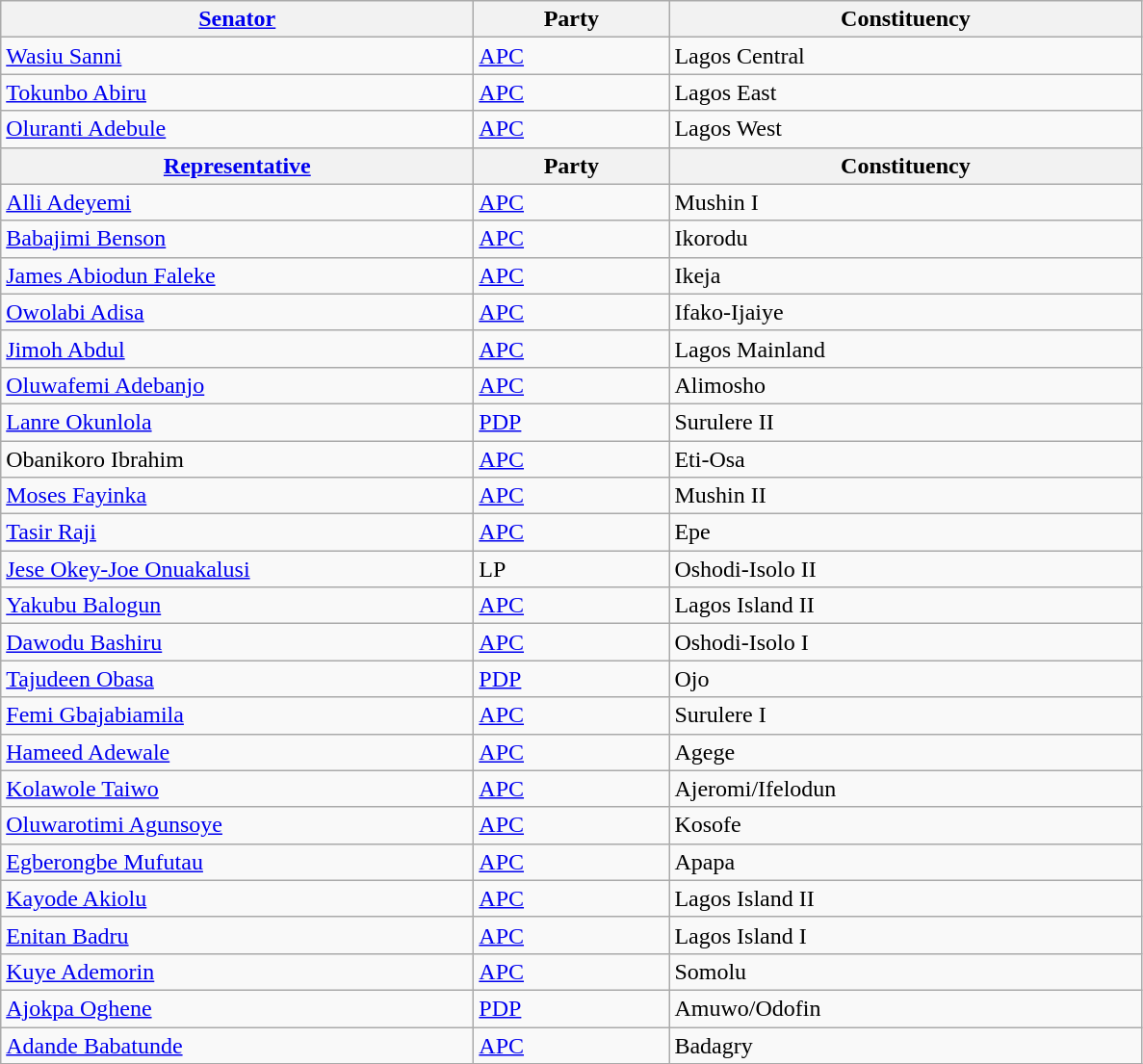<table class="wikitable">
<tr>
<th style="width:20em"><a href='#'>Senator</a></th>
<th style="width:8em">Party</th>
<th style="width:20em">Constituency</th>
</tr>
<tr>
<td><a href='#'>Wasiu Sanni</a></td>
<td><a href='#'>APC</a></td>
<td>Lagos Central</td>
</tr>
<tr>
<td><a href='#'>Tokunbo Abiru</a></td>
<td><a href='#'>APC</a></td>
<td>Lagos East</td>
</tr>
<tr>
<td><a href='#'>Oluranti Adebule</a></td>
<td><a href='#'>APC</a></td>
<td>Lagos West</td>
</tr>
<tr>
<th><a href='#'>Representative</a></th>
<th>Party</th>
<th>Constituency</th>
</tr>
<tr>
<td><a href='#'>Alli Adeyemi</a></td>
<td><a href='#'>APC</a></td>
<td>Mushin I</td>
</tr>
<tr>
<td><a href='#'>Babajimi Benson</a></td>
<td><a href='#'>APC</a></td>
<td>Ikorodu</td>
</tr>
<tr>
<td><a href='#'>James Abiodun Faleke</a></td>
<td><a href='#'>APC</a></td>
<td>Ikeja</td>
</tr>
<tr>
<td><a href='#'>Owolabi Adisa</a></td>
<td><a href='#'>APC</a></td>
<td>Ifako-Ijaiye</td>
</tr>
<tr>
<td><a href='#'>Jimoh Abdul</a></td>
<td><a href='#'>APC</a></td>
<td>Lagos Mainland</td>
</tr>
<tr>
<td><a href='#'>Oluwafemi Adebanjo</a></td>
<td><a href='#'>APC</a></td>
<td>Alimosho</td>
</tr>
<tr>
<td><a href='#'>Lanre Okunlola</a></td>
<td><a href='#'>PDP</a></td>
<td>Surulere II</td>
</tr>
<tr>
<td>Obanikoro Ibrahim</td>
<td><a href='#'>APC</a></td>
<td>Eti-Osa</td>
</tr>
<tr>
<td><a href='#'>Moses Fayinka</a></td>
<td><a href='#'>APC</a></td>
<td>Mushin II</td>
</tr>
<tr>
<td><a href='#'>Tasir Raji</a></td>
<td><a href='#'>APC</a></td>
<td>Epe</td>
</tr>
<tr>
<td><a href='#'>Jese Okey-Joe Onuakalusi</a></td>
<td>LP</td>
<td>Oshodi-Isolo II</td>
</tr>
<tr>
<td><a href='#'>Yakubu Balogun</a></td>
<td><a href='#'>APC</a></td>
<td>Lagos Island II</td>
</tr>
<tr>
<td><a href='#'>Dawodu Bashiru</a></td>
<td><a href='#'>APC</a></td>
<td>Oshodi-Isolo I</td>
</tr>
<tr>
<td><a href='#'>Tajudeen Obasa</a></td>
<td><a href='#'>PDP</a></td>
<td>Ojo</td>
</tr>
<tr>
<td><a href='#'>Femi Gbajabiamila</a></td>
<td><a href='#'>APC</a></td>
<td>Surulere I</td>
</tr>
<tr>
<td><a href='#'>Hameed Adewale</a></td>
<td><a href='#'>APC</a></td>
<td>Agege</td>
</tr>
<tr>
<td><a href='#'>Kolawole Taiwo</a></td>
<td><a href='#'>APC</a></td>
<td>Ajeromi/Ifelodun</td>
</tr>
<tr>
<td><a href='#'>Oluwarotimi Agunsoye</a></td>
<td><a href='#'>APC</a></td>
<td>Kosofe</td>
</tr>
<tr>
<td><a href='#'>Egberongbe Mufutau</a></td>
<td><a href='#'>APC</a></td>
<td>Apapa</td>
</tr>
<tr>
<td><a href='#'>Kayode Akiolu</a></td>
<td><a href='#'>APC</a></td>
<td>Lagos Island II</td>
</tr>
<tr>
<td><a href='#'>Enitan Badru</a></td>
<td><a href='#'>APC</a></td>
<td>Lagos Island I</td>
</tr>
<tr>
<td><a href='#'>Kuye Ademorin</a></td>
<td><a href='#'>APC</a></td>
<td>Somolu</td>
</tr>
<tr>
<td><a href='#'>Ajokpa Oghene</a></td>
<td><a href='#'>PDP</a></td>
<td>Amuwo/Odofin</td>
</tr>
<tr>
<td><a href='#'>Adande Babatunde</a></td>
<td><a href='#'>APC</a></td>
<td>Badagry</td>
</tr>
</table>
